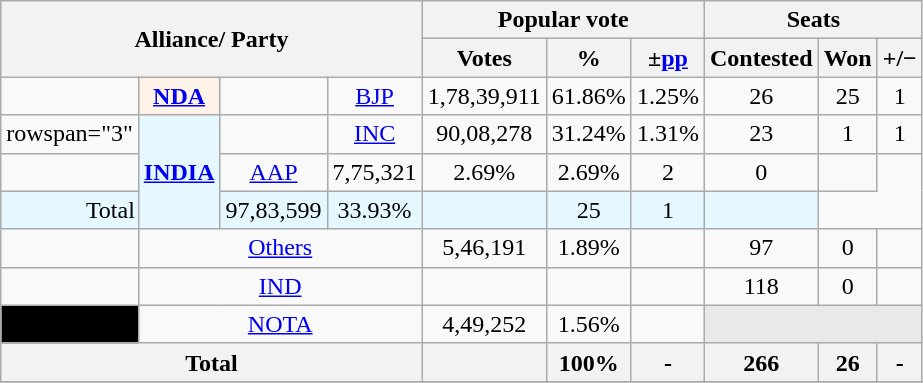<table class="wikitable sortable" style="text-align:center;">
<tr>
<th colspan="4" rowspan="2">Alliance/ Party</th>
<th colspan="3">Popular vote</th>
<th colspan="3">Seats</th>
</tr>
<tr>
<th>Votes</th>
<th>%</th>
<th>±<a href='#'>pp</a></th>
<th>Contested</th>
<th>Won</th>
<th><strong>+/−</strong></th>
</tr>
<tr>
<td></td>
<th style="background:#fef3e8"><a href='#'>NDA</a></th>
<td></td>
<td><a href='#'>BJP</a></td>
<td>1,78,39,911</td>
<td>61.86%</td>
<td>1.25%</td>
<td>26</td>
<td>25</td>
<td>1</td>
</tr>
<tr>
<td>rowspan="3" </td>
<th rowspan="3"style="background:#E5F8FF"><a href='#'>INDIA</a></th>
<td></td>
<td><a href='#'>INC</a></td>
<td>90,08,278</td>
<td>31.24%</td>
<td>1.31%</td>
<td>23</td>
<td>1</td>
<td>1</td>
</tr>
<tr>
<td></td>
<td><a href='#'>AAP</a></td>
<td>7,75,321</td>
<td>2.69%</td>
<td> 2.69%</td>
<td>2</td>
<td>0</td>
<td></td>
</tr>
<tr>
<td colspan="2"style="background:#E5F8FF">Total</td>
<td style="background:#E5F8FF">97,83,599</td>
<td style="background:#E5F8FF">33.93%</td>
<td style="background:#E5F8FF"></td>
<td style="background:#E5F8FF">25</td>
<td style="background:#E5F8FF">1</td>
<td style="background:#E5F8FF"></td>
</tr>
<tr>
<td></td>
<td colspan="3"><a href='#'>Others</a></td>
<td>5,46,191</td>
<td>1.89%</td>
<td></td>
<td>97</td>
<td>0</td>
<td></td>
</tr>
<tr>
<td></td>
<td colspan="3"><a href='#'>IND</a></td>
<td></td>
<td></td>
<td></td>
<td>118</td>
<td>0</td>
<td></td>
</tr>
<tr>
<td bgcolor="Black"></td>
<td colspan="3"><a href='#'>NOTA</a></td>
<td>4,49,252</td>
<td>1.56%</td>
<td></td>
<th colspan="3" style="background-color:#E9E9E9"></th>
</tr>
<tr>
<th colspan="4">Total</th>
<th></th>
<th>100%</th>
<th>-</th>
<th>266</th>
<th>26</th>
<th>-</th>
</tr>
<tr>
</tr>
</table>
